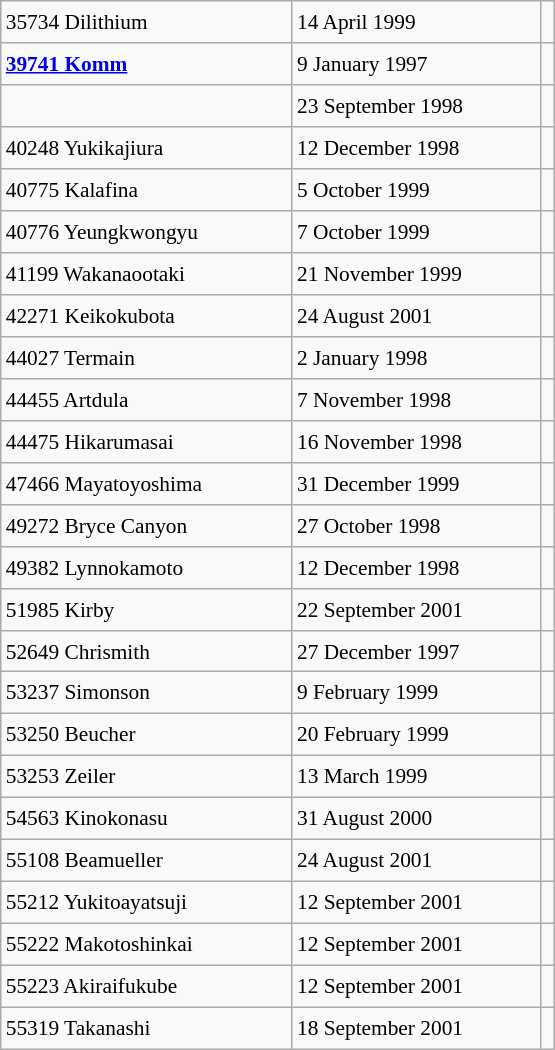<table class="wikitable" style="font-size: 89%; float: left; width: 26em; margin-right: 1em; height: 700px">
<tr>
<td>35734 Dilithium</td>
<td>14 April 1999</td>
<td></td>
</tr>
<tr>
<td><strong><a href='#'>39741 Komm</a></strong></td>
<td>9 January 1997</td>
<td></td>
</tr>
<tr>
<td></td>
<td>23 September 1998</td>
<td></td>
</tr>
<tr>
<td>40248 Yukikajiura</td>
<td>12 December 1998</td>
<td></td>
</tr>
<tr>
<td>40775 Kalafina</td>
<td>5 October 1999</td>
<td></td>
</tr>
<tr>
<td>40776 Yeungkwongyu</td>
<td>7 October 1999</td>
<td></td>
</tr>
<tr>
<td>41199 Wakanaootaki</td>
<td>21 November 1999</td>
<td></td>
</tr>
<tr>
<td>42271 Keikokubota</td>
<td>24 August 2001</td>
<td></td>
</tr>
<tr>
<td>44027 Termain</td>
<td>2 January 1998</td>
<td></td>
</tr>
<tr>
<td>44455 Artdula</td>
<td>7 November 1998</td>
<td></td>
</tr>
<tr>
<td>44475 Hikarumasai</td>
<td>16 November 1998</td>
<td></td>
</tr>
<tr>
<td>47466 Mayatoyoshima</td>
<td>31 December 1999</td>
<td></td>
</tr>
<tr>
<td>49272 Bryce Canyon</td>
<td>27 October 1998</td>
<td></td>
</tr>
<tr>
<td>49382 Lynnokamoto</td>
<td>12 December 1998</td>
<td></td>
</tr>
<tr>
<td>51985 Kirby</td>
<td>22 September 2001</td>
<td></td>
</tr>
<tr>
<td>52649 Chrismith</td>
<td>27 December 1997</td>
<td></td>
</tr>
<tr>
<td>53237 Simonson</td>
<td>9 February 1999</td>
<td></td>
</tr>
<tr>
<td>53250 Beucher</td>
<td>20 February 1999</td>
<td></td>
</tr>
<tr>
<td>53253 Zeiler</td>
<td>13 March 1999</td>
<td></td>
</tr>
<tr>
<td>54563 Kinokonasu</td>
<td>31 August 2000</td>
<td></td>
</tr>
<tr>
<td>55108 Beamueller</td>
<td>24 August 2001</td>
<td></td>
</tr>
<tr>
<td>55212 Yukitoayatsuji</td>
<td>12 September 2001</td>
<td></td>
</tr>
<tr>
<td>55222 Makotoshinkai</td>
<td>12 September 2001</td>
<td></td>
</tr>
<tr>
<td>55223 Akiraifukube</td>
<td>12 September 2001</td>
<td></td>
</tr>
<tr>
<td>55319 Takanashi</td>
<td>18 September 2001</td>
<td></td>
</tr>
</table>
